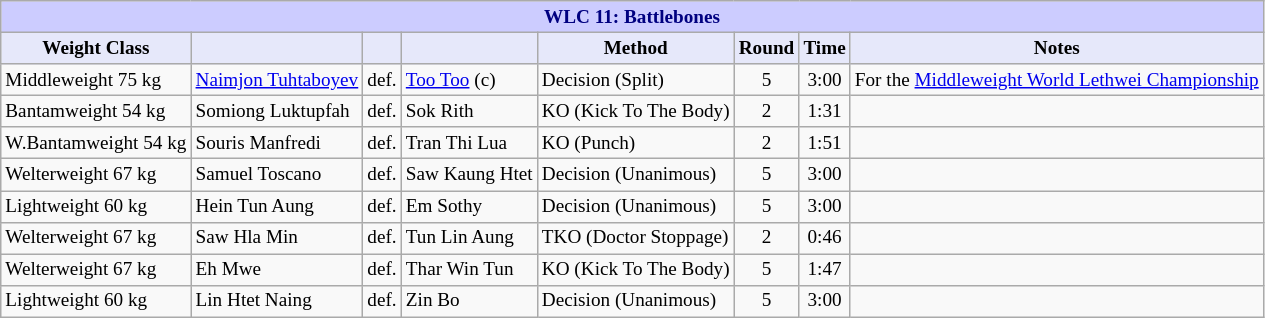<table class="wikitable" style="font-size: 80%;">
<tr>
<th colspan="8" style="background-color: #ccf; color: #000080; text-align: center;"><strong>WLC 11: Battlebones</strong></th>
</tr>
<tr>
<th colspan="1" style="background-color: #E6E8FA; color: #000000; text-align: center;">Weight Class</th>
<th colspan="1" style="background-color: #E6E8FA; color: #000000; text-align: center;"></th>
<th colspan="1" style="background-color: #E6E8FA; color: #000000; text-align: center;"></th>
<th colspan="1" style="background-color: #E6E8FA; color: #000000; text-align: center;"></th>
<th colspan="1" style="background-color: #E6E8FA; color: #000000; text-align: center;">Method</th>
<th colspan="1" style="background-color: #E6E8FA; color: #000000; text-align: center;">Round</th>
<th colspan="1" style="background-color: #E6E8FA; color: #000000; text-align: center;">Time</th>
<th colspan="1" style="background-color: #E6E8FA; color: #000000; text-align: center;">Notes</th>
</tr>
<tr>
<td>Middleweight 75 kg</td>
<td> <a href='#'>Naimjon Tuhtaboyev</a></td>
<td align=center>def.</td>
<td> <a href='#'>Too Too</a> (c)</td>
<td>Decision (Split)</td>
<td align=center>5</td>
<td align=center>3:00</td>
<td>For the <a href='#'>Middleweight World Lethwei Championship</a></td>
</tr>
<tr>
<td>Bantamweight 54 kg</td>
<td> Somiong Luktupfah</td>
<td align=center>def.</td>
<td> Sok Rith</td>
<td>KO (Kick To The Body)</td>
<td align=center>2</td>
<td align=center>1:31</td>
<td></td>
</tr>
<tr>
<td>W.Bantamweight 54 kg</td>
<td> Souris Manfredi</td>
<td align=center>def.</td>
<td> Tran Thi Lua</td>
<td>KO (Punch)</td>
<td align=center>2</td>
<td align=center>1:51</td>
<td></td>
</tr>
<tr>
<td>Welterweight 67 kg</td>
<td> Samuel Toscano</td>
<td align=center>def.</td>
<td> Saw Kaung Htet</td>
<td>Decision (Unanimous)</td>
<td align=center>5</td>
<td align=center>3:00</td>
<td></td>
</tr>
<tr>
<td>Lightweight 60 kg</td>
<td> Hein Tun Aung</td>
<td align=center>def.</td>
<td> Em Sothy</td>
<td>Decision (Unanimous)</td>
<td align=center>5</td>
<td align=center>3:00</td>
<td></td>
</tr>
<tr>
<td>Welterweight 67 kg</td>
<td> Saw Hla Min</td>
<td align=center>def.</td>
<td> Tun Lin Aung</td>
<td>TKO (Doctor Stoppage)</td>
<td align=center>2</td>
<td align=center>0:46</td>
<td></td>
</tr>
<tr>
<td>Welterweight 67 kg</td>
<td> Eh Mwe</td>
<td align=center>def.</td>
<td> Thar Win Tun</td>
<td>KO (Kick To The Body)</td>
<td align=center>5</td>
<td align=center>1:47</td>
<td></td>
</tr>
<tr>
<td>Lightweight 60 kg</td>
<td> Lin Htet Naing</td>
<td align=center>def.</td>
<td> Zin Bo</td>
<td>Decision (Unanimous)</td>
<td align=center>5</td>
<td align=center>3:00</td>
<td></td>
</tr>
</table>
